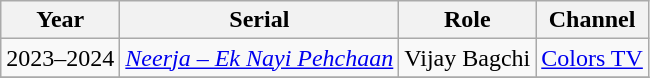<table class="wikitable sortable">
<tr>
<th>Year</th>
<th>Serial</th>
<th>Role</th>
<th>Channel</th>
</tr>
<tr>
<td>2023–2024</td>
<td><em><a href='#'>Neerja – Ek Nayi Pehchaan</a></em></td>
<td>Vijay Bagchi</td>
<td><a href='#'>Colors TV</a></td>
</tr>
<tr>
</tr>
</table>
